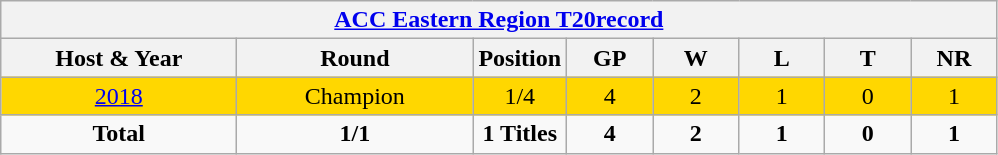<table class="wikitable" style="text-align: center;">
<tr>
<th colspan=8><a href='#'>ACC Eastern Region T20record</a></th>
</tr>
<tr>
<th width=150>Host & Year</th>
<th width=150>Round</th>
<th width=50>Position</th>
<th width=50>GP</th>
<th width=50>W</th>
<th width=50>L</th>
<th width=50>T</th>
<th width=50>NR</th>
</tr>
<tr bgcolor=gold>
<td> <a href='#'>2018</a></td>
<td>Champion</td>
<td>1/4</td>
<td>4</td>
<td>2</td>
<td>1</td>
<td>0</td>
<td>1</td>
</tr>
<tr>
<td><strong>Total</strong></td>
<td><strong>1/1</strong></td>
<td><strong>1 Titles</strong></td>
<td><strong>4</strong></td>
<td><strong>2</strong></td>
<td><strong>1</strong></td>
<td><strong>0</strong></td>
<td><strong>1</strong></td>
</tr>
</table>
